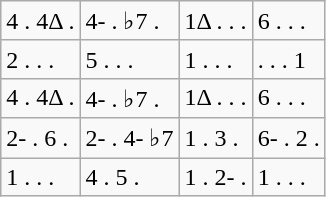<table class="wikitable">
<tr>
<td>4   .   4Δ  .</td>
<td>4- .  ♭7  .</td>
<td>1Δ  .   .   .</td>
<td>6  .   .  .</td>
</tr>
<tr>
<td>2  .  .   .</td>
<td>5  .   .   .</td>
<td>1  .   .   .</td>
<td>.   .   .   1</td>
</tr>
<tr>
<td>4  .  4Δ  .</td>
<td>4- .   ♭7 .</td>
<td>1Δ  .   .   .</td>
<td>6  .   .   .</td>
</tr>
<tr>
<td>2- .  6  .</td>
<td>2- .  4-  ♭7</td>
<td>1  .   3  .</td>
<td>6- .   2 .</td>
</tr>
<tr>
<td>1  .  .   .</td>
<td>4  .   5   .</td>
<td>1  .   2-  .</td>
<td>1 . . .</td>
</tr>
</table>
